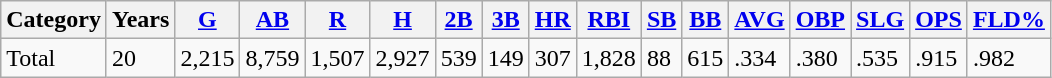<table class="wikitable">
<tr>
<th>Category</th>
<th>Years</th>
<th><a href='#'>G</a></th>
<th><a href='#'>AB</a></th>
<th><a href='#'>R</a></th>
<th><a href='#'>H</a></th>
<th><a href='#'>2B</a></th>
<th><a href='#'>3B</a></th>
<th><a href='#'>HR</a></th>
<th><a href='#'>RBI</a></th>
<th><a href='#'>SB</a></th>
<th><a href='#'>BB</a></th>
<th><a href='#'>AVG</a></th>
<th><a href='#'>OBP</a></th>
<th><a href='#'>SLG</a></th>
<th><a href='#'>OPS</a></th>
<th><a href='#'>FLD%</a></th>
</tr>
<tr>
<td>Total</td>
<td>20</td>
<td>2,215</td>
<td>8,759</td>
<td>1,507</td>
<td>2,927</td>
<td>539</td>
<td>149</td>
<td>307</td>
<td>1,828</td>
<td>88</td>
<td>615</td>
<td>.334</td>
<td>.380</td>
<td>.535</td>
<td>.915</td>
<td>.982</td>
</tr>
</table>
